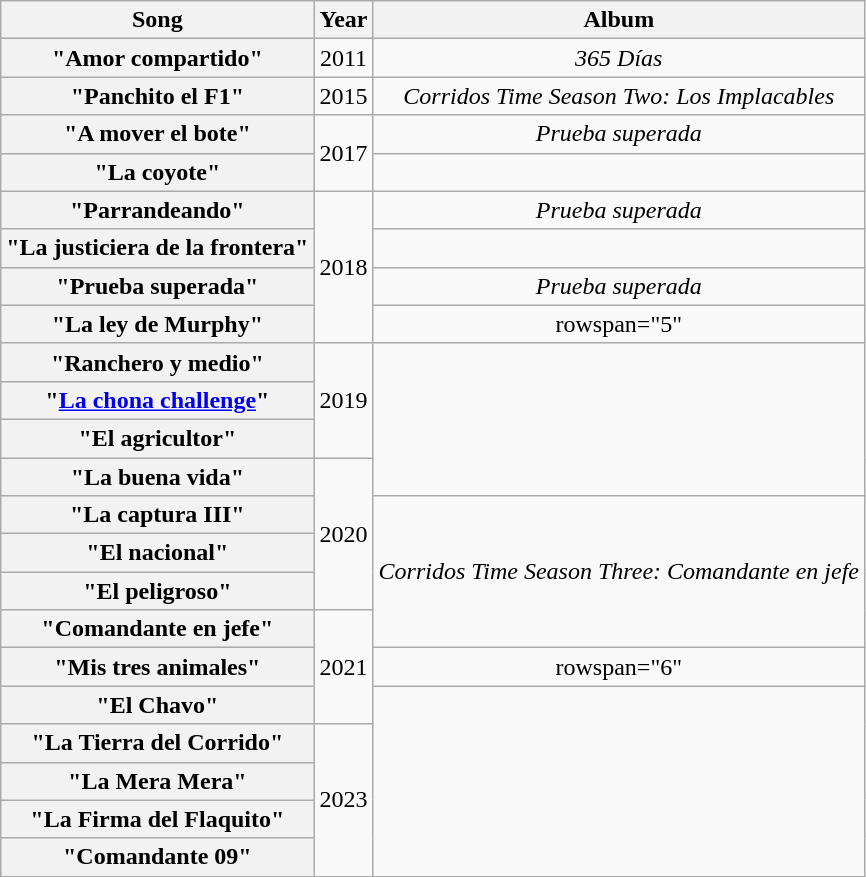<table class="wikitable plainrowheaders" style="text-align:center;">
<tr>
<th scope="col">Song</th>
<th scope="col">Year</th>
<th scope="col">Album</th>
</tr>
<tr>
<th scope="row">"Amor compartido"</th>
<td>2011</td>
<td><em>365 Días</em></td>
</tr>
<tr>
<th scope="row">"Panchito el F1"</th>
<td>2015</td>
<td><em>Corridos Time Season Two: Los Implacables</em></td>
</tr>
<tr>
<th scope="row">"A mover el bote"</th>
<td rowspan="2">2017</td>
<td><em>Prueba superada</em></td>
</tr>
<tr>
<th scope="row">"La coyote"</th>
<td></td>
</tr>
<tr>
<th scope="row">"Parrandeando"</th>
<td rowspan="4">2018</td>
<td><em>Prueba superada</em></td>
</tr>
<tr>
<th scope="row">"La justiciera de la frontera"</th>
<td></td>
</tr>
<tr>
<th scope="row">"Prueba superada"</th>
<td><em>Prueba superada</em></td>
</tr>
<tr>
<th scope="row">"La ley de Murphy"</th>
<td>rowspan="5" </td>
</tr>
<tr>
<th scope="row">"Ranchero y medio"</th>
<td rowspan="3">2019</td>
</tr>
<tr>
<th scope="row">"<a href='#'>La chona challenge</a>"</th>
</tr>
<tr>
<th scope="row">"El agricultor"<br></th>
</tr>
<tr>
<th scope="row">"La buena vida"</th>
<td rowspan="4">2020</td>
</tr>
<tr>
<th scope="row">"La captura III"</th>
<td rowspan="4"><em>Corridos Time Season Three: Comandante en jefe</em></td>
</tr>
<tr>
<th scope="row">"El nacional"</th>
</tr>
<tr>
<th scope="row">"El peligroso"</th>
</tr>
<tr>
<th scope="row">"Comandante en jefe"</th>
<td rowspan="3">2021</td>
</tr>
<tr>
<th scope="row">"Mis tres animales"<br></th>
<td>rowspan="6" </td>
</tr>
<tr>
<th scope="row">"El Chavo"<br></th>
</tr>
<tr>
<th scope="row">"La Tierra del Corrido"<br></th>
<td rowspan="4">2023</td>
</tr>
<tr>
<th scope="row">"La Mera Mera"<br></th>
</tr>
<tr>
<th scope="row">"La Firma del Flaquito"</th>
</tr>
<tr>
<th scope="row">"Comandante 09"</th>
</tr>
</table>
